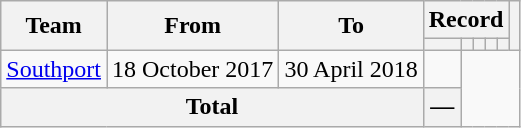<table class=wikitable style="text-align: center">
<tr>
<th rowspan=2>Team</th>
<th rowspan=2>From</th>
<th rowspan=2>To</th>
<th colspan=5>Record</th>
<th rowspan=2></th>
</tr>
<tr>
<th></th>
<th></th>
<th></th>
<th></th>
<th></th>
</tr>
<tr>
<td align=left><a href='#'>Southport</a></td>
<td align=left>18 October 2017</td>
<td align=left>30 April 2018<br></td>
<td></td>
</tr>
<tr>
<th colspan=3>Total<br></th>
<th>—</th>
</tr>
</table>
